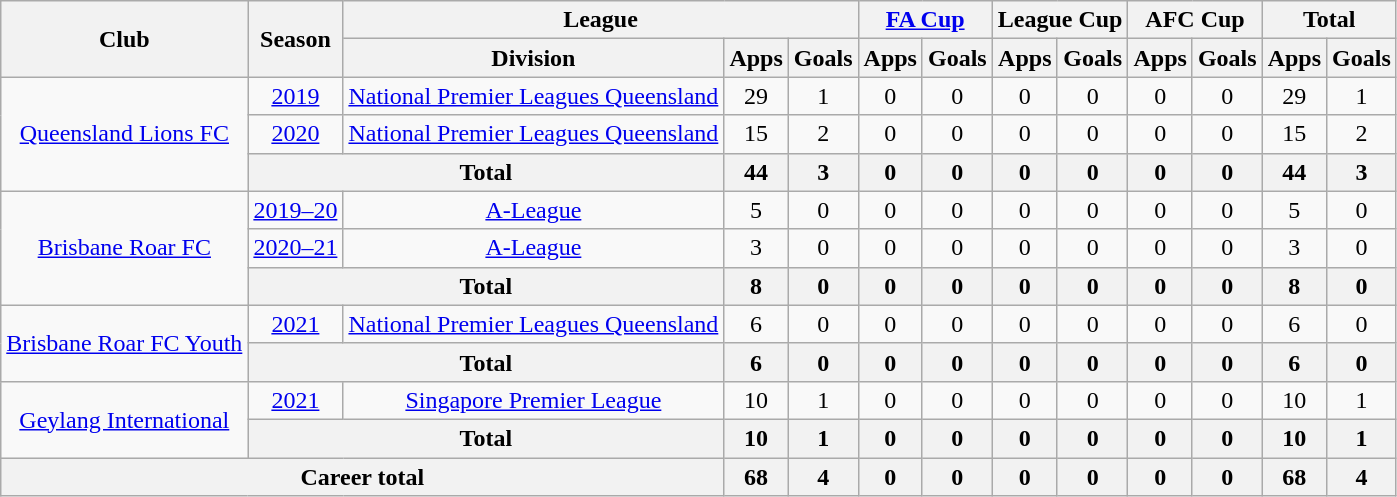<table class="wikitable" style="text-align: center">
<tr>
<th rowspan="2">Club</th>
<th rowspan="2">Season</th>
<th colspan="3">League</th>
<th colspan="2"><a href='#'>FA Cup</a></th>
<th colspan="2">League Cup</th>
<th colspan="2">AFC Cup</th>
<th colspan="2">Total</th>
</tr>
<tr>
<th>Division</th>
<th>Apps</th>
<th>Goals</th>
<th>Apps</th>
<th>Goals</th>
<th>Apps</th>
<th>Goals</th>
<th>Apps</th>
<th>Goals</th>
<th>Apps</th>
<th>Goals</th>
</tr>
<tr>
<td rowspan="3"><a href='#'>Queensland Lions FC</a></td>
<td><a href='#'>2019</a></td>
<td><a href='#'>National Premier Leagues Queensland</a></td>
<td>29</td>
<td>1</td>
<td>0</td>
<td>0</td>
<td>0</td>
<td>0</td>
<td>0</td>
<td>0</td>
<td>29</td>
<td>1</td>
</tr>
<tr>
<td><a href='#'>2020</a></td>
<td><a href='#'>National Premier Leagues Queensland</a></td>
<td>15</td>
<td>2</td>
<td>0</td>
<td>0</td>
<td>0</td>
<td>0</td>
<td>0</td>
<td>0</td>
<td>15</td>
<td>2</td>
</tr>
<tr>
<th colspan=2>Total</th>
<th>44</th>
<th>3</th>
<th>0</th>
<th>0</th>
<th>0</th>
<th>0</th>
<th>0</th>
<th>0</th>
<th>44</th>
<th>3</th>
</tr>
<tr>
<td rowspan="3"><a href='#'>Brisbane Roar FC</a></td>
<td><a href='#'>2019–20</a></td>
<td><a href='#'>A-League</a></td>
<td>5</td>
<td>0</td>
<td>0</td>
<td>0</td>
<td>0</td>
<td>0</td>
<td>0</td>
<td>0</td>
<td>5</td>
<td>0</td>
</tr>
<tr>
<td><a href='#'>2020–21</a></td>
<td><a href='#'>A-League</a></td>
<td>3</td>
<td>0</td>
<td>0</td>
<td>0</td>
<td>0</td>
<td>0</td>
<td>0</td>
<td>0</td>
<td>3</td>
<td>0</td>
</tr>
<tr>
<th colspan=2>Total</th>
<th>8</th>
<th>0</th>
<th>0</th>
<th>0</th>
<th>0</th>
<th>0</th>
<th>0</th>
<th>0</th>
<th>8</th>
<th>0</th>
</tr>
<tr>
<td rowspan="2"><a href='#'>Brisbane Roar FC Youth</a></td>
<td><a href='#'>2021</a></td>
<td><a href='#'>National Premier Leagues Queensland</a></td>
<td>6</td>
<td>0</td>
<td>0</td>
<td>0</td>
<td>0</td>
<td>0</td>
<td>0</td>
<td>0</td>
<td>6</td>
<td>0</td>
</tr>
<tr>
<th colspan=2>Total</th>
<th>6</th>
<th>0</th>
<th>0</th>
<th>0</th>
<th>0</th>
<th>0</th>
<th>0</th>
<th>0</th>
<th>6</th>
<th>0</th>
</tr>
<tr>
<td rowspan="2"><a href='#'>Geylang International</a></td>
<td><a href='#'>2021</a></td>
<td><a href='#'>Singapore Premier League</a></td>
<td>10</td>
<td>1</td>
<td>0</td>
<td>0</td>
<td>0</td>
<td>0</td>
<td>0</td>
<td>0</td>
<td>10</td>
<td>1</td>
</tr>
<tr>
<th colspan=2>Total</th>
<th>10</th>
<th>1</th>
<th>0</th>
<th>0</th>
<th>0</th>
<th>0</th>
<th>0</th>
<th>0</th>
<th>10</th>
<th>1</th>
</tr>
<tr>
<th colspan=3>Career total</th>
<th>68</th>
<th>4</th>
<th>0</th>
<th>0</th>
<th>0</th>
<th>0</th>
<th>0</th>
<th>0</th>
<th>68</th>
<th>4</th>
</tr>
</table>
